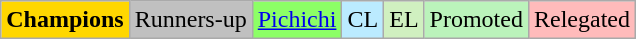<table class="wikitable">
<tr>
<td bgcolor="gold"><span><strong>Champions</strong></span></td>
<td bgcolor="silver">Runners-up</td>
<td bgcolor="#8CFF66"><a href='#'>Pichichi</a></td>
<td bgcolor="BBEBFF">CL</td>
<td bgcolor="D0F0C0">EL</td>
<td bgcolor=#BBF3BB>Promoted</td>
<td bgcolor=#FFBBBB>Relegated</td>
</tr>
</table>
